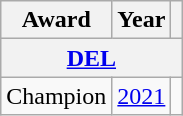<table class="wikitable">
<tr>
<th>Award</th>
<th>Year</th>
<th></th>
</tr>
<tr>
<th colspan="3"><a href='#'>DEL</a></th>
</tr>
<tr>
<td>Champion</td>
<td><a href='#'>2021</a></td>
<td></td>
</tr>
</table>
